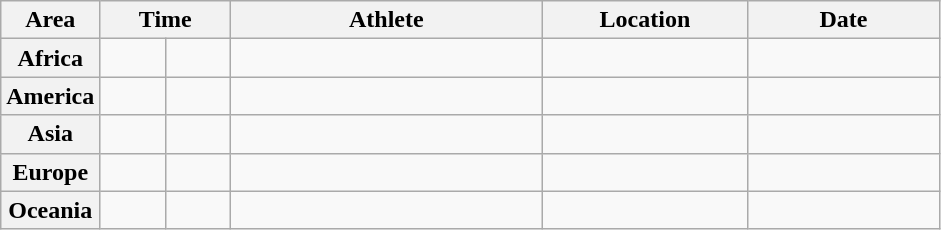<table class="wikitable">
<tr>
<th width="45">Area</th>
<th width="80" colspan="2">Time</th>
<th width="200">Athlete</th>
<th width="130">Location</th>
<th width="120">Date</th>
</tr>
<tr>
<th>Africa</th>
<td align="center"></td>
<td align="center"></td>
<td></td>
<td></td>
<td align="right"></td>
</tr>
<tr>
<th>America</th>
<td align="center"></td>
<td align="center"></td>
<td></td>
<td></td>
<td align="right"></td>
</tr>
<tr>
<th>Asia</th>
<td align="center"></td>
<td align="center"></td>
<td></td>
<td></td>
<td align="right"></td>
</tr>
<tr>
<th>Europe</th>
<td align="center"></td>
<td align="center"></td>
<td></td>
<td></td>
<td align="right"></td>
</tr>
<tr>
<th>Oceania</th>
<td align="center"></td>
<td align="center"></td>
<td></td>
<td></td>
<td align="right"></td>
</tr>
</table>
